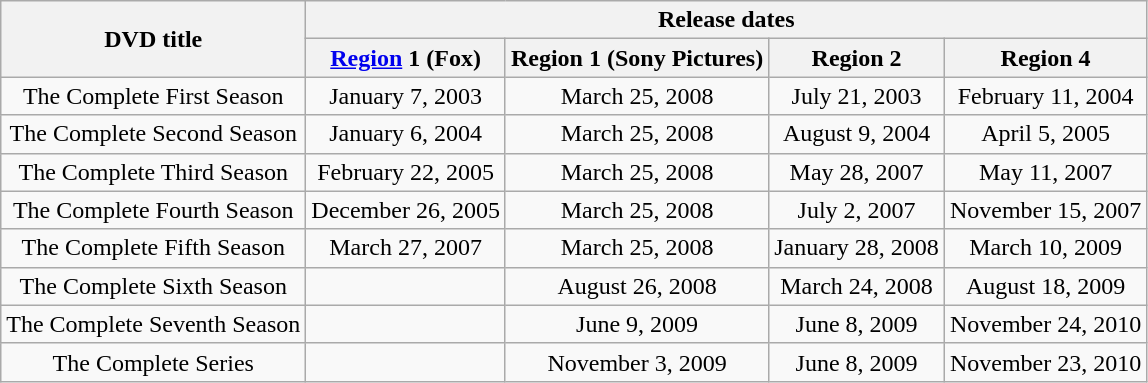<table class="wikitable" style="text-align:center">
<tr>
<th rowspan="2">DVD title</th>
<th colspan="4">Release dates</th>
</tr>
<tr>
<th><a href='#'>Region</a> 1 (Fox)</th>
<th>Region 1 (Sony Pictures)</th>
<th>Region 2</th>
<th>Region 4</th>
</tr>
<tr>
<td>The Complete First Season</td>
<td>January 7, 2003</td>
<td>March 25, 2008</td>
<td>July 21, 2003</td>
<td>February 11, 2004</td>
</tr>
<tr>
<td>The Complete Second Season</td>
<td>January 6, 2004</td>
<td>March 25, 2008</td>
<td>August 9, 2004</td>
<td>April 5, 2005</td>
</tr>
<tr>
<td>The Complete Third Season</td>
<td>February 22, 2005</td>
<td>March 25, 2008</td>
<td>May 28, 2007</td>
<td>May 11, 2007</td>
</tr>
<tr>
<td>The Complete Fourth Season</td>
<td>December 26, 2005</td>
<td>March 25, 2008</td>
<td>July 2, 2007</td>
<td>November 15, 2007</td>
</tr>
<tr>
<td>The Complete Fifth Season</td>
<td>March 27, 2007</td>
<td>March 25, 2008</td>
<td>January 28, 2008</td>
<td>March 10, 2009</td>
</tr>
<tr>
<td>The Complete Sixth Season</td>
<td></td>
<td>August 26, 2008</td>
<td>March 24, 2008</td>
<td>August 18, 2009</td>
</tr>
<tr>
<td>The Complete Seventh Season</td>
<td></td>
<td>June 9, 2009</td>
<td>June 8, 2009</td>
<td>November 24, 2010</td>
</tr>
<tr>
<td>The Complete Series</td>
<td></td>
<td>November 3, 2009</td>
<td>June 8, 2009</td>
<td>November 23, 2010</td>
</tr>
</table>
